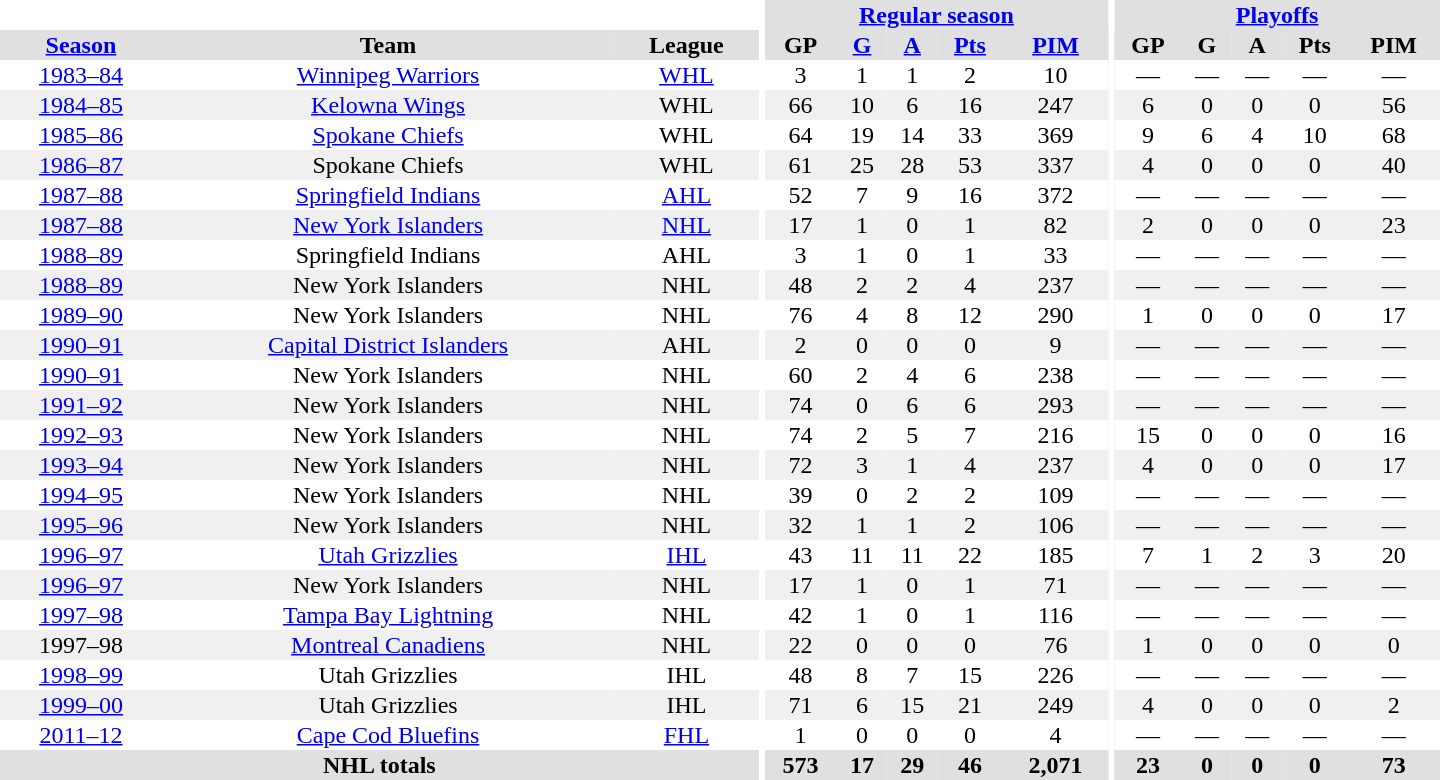<table border="0" cellpadding="1" cellspacing="0" style="text-align:center; width:60em">
<tr bgcolor="#e0e0e0">
<th colspan="3" bgcolor="#ffffff"></th>
<th rowspan="99" bgcolor="#ffffff"></th>
<th colspan="5"><a href='#'>Regular season</a></th>
<th rowspan="99" bgcolor="#ffffff"></th>
<th colspan="5"><a href='#'>Playoffs</a></th>
</tr>
<tr bgcolor="#e0e0e0">
<th><a href='#'>Season</a></th>
<th>Team</th>
<th>League</th>
<th>GP</th>
<th><a href='#'>G</a></th>
<th><a href='#'>A</a></th>
<th><a href='#'>Pts</a></th>
<th><a href='#'>PIM</a></th>
<th>GP</th>
<th>G</th>
<th>A</th>
<th>Pts</th>
<th>PIM</th>
</tr>
<tr>
<td><a href='#'>1983–84</a></td>
<td><a href='#'>Winnipeg Warriors</a></td>
<td><a href='#'>WHL</a></td>
<td>3</td>
<td>1</td>
<td>1</td>
<td>2</td>
<td>10</td>
<td>—</td>
<td>—</td>
<td>—</td>
<td>—</td>
<td>—</td>
</tr>
<tr bgcolor="#f0f0f0">
<td><a href='#'>1984–85</a></td>
<td><a href='#'>Kelowna Wings</a></td>
<td>WHL</td>
<td>66</td>
<td>10</td>
<td>6</td>
<td>16</td>
<td>247</td>
<td>6</td>
<td>0</td>
<td>0</td>
<td>0</td>
<td>56</td>
</tr>
<tr>
<td><a href='#'>1985–86</a></td>
<td><a href='#'>Spokane Chiefs</a></td>
<td>WHL</td>
<td>64</td>
<td>19</td>
<td>14</td>
<td>33</td>
<td>369</td>
<td>9</td>
<td>6</td>
<td>4</td>
<td>10</td>
<td>68</td>
</tr>
<tr bgcolor="#f0f0f0">
<td><a href='#'>1986–87</a></td>
<td>Spokane Chiefs</td>
<td>WHL</td>
<td>61</td>
<td>25</td>
<td>28</td>
<td>53</td>
<td>337</td>
<td>4</td>
<td>0</td>
<td>0</td>
<td>0</td>
<td>40</td>
</tr>
<tr>
<td><a href='#'>1987–88</a></td>
<td><a href='#'>Springfield Indians</a></td>
<td><a href='#'>AHL</a></td>
<td>52</td>
<td>7</td>
<td>9</td>
<td>16</td>
<td>372</td>
<td>—</td>
<td>—</td>
<td>—</td>
<td>—</td>
<td>—</td>
</tr>
<tr bgcolor="#f0f0f0">
<td><a href='#'>1987–88</a></td>
<td><a href='#'>New York Islanders</a></td>
<td><a href='#'>NHL</a></td>
<td>17</td>
<td>1</td>
<td>0</td>
<td>1</td>
<td>82</td>
<td>2</td>
<td>0</td>
<td>0</td>
<td>0</td>
<td>23</td>
</tr>
<tr>
<td><a href='#'>1988–89</a></td>
<td>Springfield Indians</td>
<td>AHL</td>
<td>3</td>
<td>1</td>
<td>0</td>
<td>1</td>
<td>33</td>
<td>—</td>
<td>—</td>
<td>—</td>
<td>—</td>
<td>—</td>
</tr>
<tr bgcolor="#f0f0f0">
<td><a href='#'>1988–89</a></td>
<td>New York Islanders</td>
<td>NHL</td>
<td>48</td>
<td>2</td>
<td>2</td>
<td>4</td>
<td>237</td>
<td>—</td>
<td>—</td>
<td>—</td>
<td>—</td>
<td>—</td>
</tr>
<tr>
<td><a href='#'>1989–90</a></td>
<td>New York Islanders</td>
<td>NHL</td>
<td>76</td>
<td>4</td>
<td>8</td>
<td>12</td>
<td>290</td>
<td>1</td>
<td>0</td>
<td>0</td>
<td>0</td>
<td>17</td>
</tr>
<tr bgcolor="#f0f0f0">
<td><a href='#'>1990–91</a></td>
<td><a href='#'>Capital District Islanders</a></td>
<td>AHL</td>
<td>2</td>
<td>0</td>
<td>0</td>
<td>0</td>
<td>9</td>
<td>—</td>
<td>—</td>
<td>—</td>
<td>—</td>
<td>—</td>
</tr>
<tr>
<td><a href='#'>1990–91</a></td>
<td>New York Islanders</td>
<td>NHL</td>
<td>60</td>
<td>2</td>
<td>4</td>
<td>6</td>
<td>238</td>
<td>—</td>
<td>—</td>
<td>—</td>
<td>—</td>
<td>—</td>
</tr>
<tr bgcolor="#f0f0f0">
<td><a href='#'>1991–92</a></td>
<td>New York Islanders</td>
<td>NHL</td>
<td>74</td>
<td>0</td>
<td>6</td>
<td>6</td>
<td>293</td>
<td>—</td>
<td>—</td>
<td>—</td>
<td>—</td>
<td>—</td>
</tr>
<tr>
<td><a href='#'>1992–93</a></td>
<td>New York Islanders</td>
<td>NHL</td>
<td>74</td>
<td>2</td>
<td>5</td>
<td>7</td>
<td>216</td>
<td>15</td>
<td>0</td>
<td>0</td>
<td>0</td>
<td>16</td>
</tr>
<tr bgcolor="#f0f0f0">
<td><a href='#'>1993–94</a></td>
<td>New York Islanders</td>
<td>NHL</td>
<td>72</td>
<td>3</td>
<td>1</td>
<td>4</td>
<td>237</td>
<td>4</td>
<td>0</td>
<td>0</td>
<td>0</td>
<td>17</td>
</tr>
<tr>
<td><a href='#'>1994–95</a></td>
<td>New York Islanders</td>
<td>NHL</td>
<td>39</td>
<td>0</td>
<td>2</td>
<td>2</td>
<td>109</td>
<td>—</td>
<td>—</td>
<td>—</td>
<td>—</td>
<td>—</td>
</tr>
<tr bgcolor="#f0f0f0">
<td><a href='#'>1995–96</a></td>
<td>New York Islanders</td>
<td>NHL</td>
<td>32</td>
<td>1</td>
<td>1</td>
<td>2</td>
<td>106</td>
<td>—</td>
<td>—</td>
<td>—</td>
<td>—</td>
<td>—</td>
</tr>
<tr>
<td><a href='#'>1996–97</a></td>
<td><a href='#'>Utah Grizzlies</a></td>
<td><a href='#'>IHL</a></td>
<td>43</td>
<td>11</td>
<td>11</td>
<td>22</td>
<td>185</td>
<td>7</td>
<td>1</td>
<td>2</td>
<td>3</td>
<td>20</td>
</tr>
<tr bgcolor="#f0f0f0">
<td><a href='#'>1996–97</a></td>
<td>New York Islanders</td>
<td>NHL</td>
<td>17</td>
<td>1</td>
<td>0</td>
<td>1</td>
<td>71</td>
<td>—</td>
<td>—</td>
<td>—</td>
<td>—</td>
<td>—</td>
</tr>
<tr>
<td><a href='#'>1997–98</a></td>
<td><a href='#'>Tampa Bay Lightning</a></td>
<td>NHL</td>
<td>42</td>
<td>1</td>
<td>0</td>
<td>1</td>
<td>116</td>
<td>—</td>
<td>—</td>
<td>—</td>
<td>—</td>
<td>—</td>
</tr>
<tr bgcolor="#f0f0f0">
<td>1997–98</td>
<td><a href='#'>Montreal Canadiens</a></td>
<td>NHL</td>
<td>22</td>
<td>0</td>
<td>0</td>
<td>0</td>
<td>76</td>
<td>1</td>
<td>0</td>
<td>0</td>
<td>0</td>
<td>0</td>
</tr>
<tr>
<td><a href='#'>1998–99</a></td>
<td>Utah Grizzlies</td>
<td>IHL</td>
<td>48</td>
<td>8</td>
<td>7</td>
<td>15</td>
<td>226</td>
<td>—</td>
<td>—</td>
<td>—</td>
<td>—</td>
<td>—</td>
</tr>
<tr bgcolor="#f0f0f0">
<td><a href='#'>1999–00</a></td>
<td>Utah Grizzlies</td>
<td>IHL</td>
<td>71</td>
<td>6</td>
<td>15</td>
<td>21</td>
<td>249</td>
<td>4</td>
<td>0</td>
<td>0</td>
<td>0</td>
<td>2</td>
</tr>
<tr>
<td><a href='#'>2011–12</a></td>
<td><a href='#'>Cape Cod Bluefins</a></td>
<td><a href='#'>FHL</a></td>
<td>1</td>
<td>0</td>
<td>0</td>
<td>0</td>
<td>4</td>
<td>—</td>
<td>—</td>
<td>—</td>
<td>—</td>
<td>—</td>
</tr>
<tr bgcolor="#e0e0e0">
<th colspan="3">NHL totals</th>
<th>573</th>
<th>17</th>
<th>29</th>
<th>46</th>
<th>2,071</th>
<th>23</th>
<th>0</th>
<th>0</th>
<th>0</th>
<th>73</th>
</tr>
</table>
